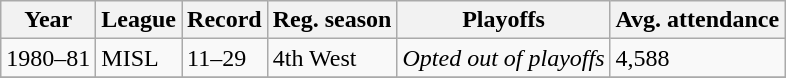<table class="wikitable">
<tr>
<th>Year</th>
<th>League</th>
<th>Record</th>
<th>Reg. season</th>
<th>Playoffs</th>
<th>Avg. attendance</th>
</tr>
<tr>
<td>1980–81</td>
<td>MISL</td>
<td>11–29</td>
<td>4th West</td>
<td><em>Opted out of playoffs</em></td>
<td>4,588</td>
</tr>
<tr>
</tr>
</table>
